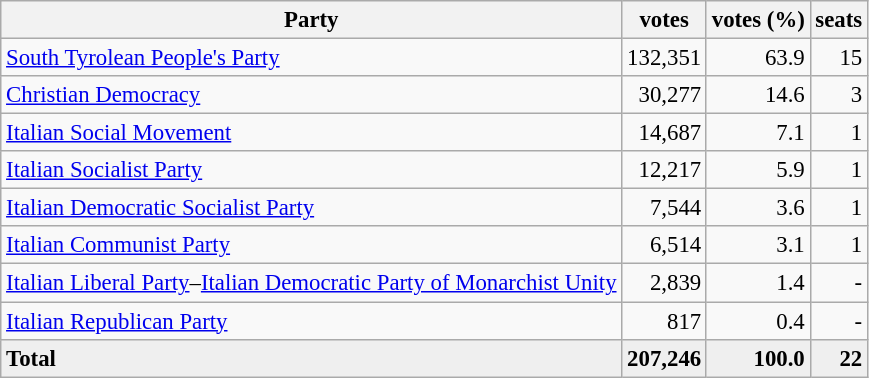<table class="wikitable" style="font-size:95%; text-align:right;">
<tr>
<th>Party</th>
<th>votes</th>
<th>votes (%)</th>
<th>seats</th>
</tr>
<tr>
<td align=left><a href='#'>South Tyrolean People's Party</a></td>
<td>132,351</td>
<td>63.9</td>
<td>15</td>
</tr>
<tr>
<td align=left><a href='#'>Christian Democracy</a></td>
<td>30,277</td>
<td>14.6</td>
<td>3</td>
</tr>
<tr>
<td align=left><a href='#'>Italian Social Movement</a></td>
<td>14,687</td>
<td>7.1</td>
<td>1</td>
</tr>
<tr>
<td align=left><a href='#'>Italian Socialist Party</a></td>
<td>12,217</td>
<td>5.9</td>
<td>1</td>
</tr>
<tr>
<td align=left><a href='#'>Italian Democratic Socialist Party</a></td>
<td>7,544</td>
<td>3.6</td>
<td>1</td>
</tr>
<tr>
<td align=left><a href='#'>Italian Communist Party</a></td>
<td>6,514</td>
<td>3.1</td>
<td>1</td>
</tr>
<tr>
<td align=left><a href='#'>Italian Liberal Party</a>–<a href='#'>Italian Democratic Party of Monarchist Unity</a></td>
<td>2,839</td>
<td>1.4</td>
<td>-</td>
</tr>
<tr>
<td align=left><a href='#'>Italian Republican Party</a></td>
<td>817</td>
<td>0.4</td>
<td>-</td>
</tr>
<tr bgcolor="EFEFEF">
<td align=left><strong>Total</strong></td>
<td><strong>207,246</strong></td>
<td><strong>100.0</strong></td>
<td><strong>22</strong></td>
</tr>
</table>
